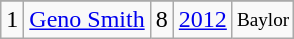<table class="wikitable">
<tr>
</tr>
<tr>
<td>1</td>
<td><a href='#'>Geno Smith</a></td>
<td><abbr>8</abbr></td>
<td><a href='#'>2012</a></td>
<td style="font-size:80%;">Baylor</td>
</tr>
</table>
